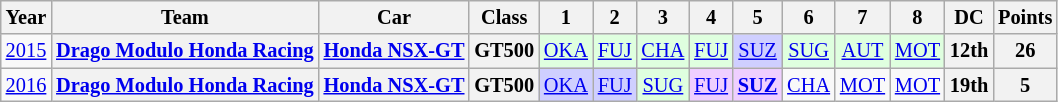<table class="wikitable" style="text-align:center; font-size:85%">
<tr>
<th>Year</th>
<th>Team</th>
<th>Car</th>
<th>Class</th>
<th>1</th>
<th>2</th>
<th>3</th>
<th>4</th>
<th>5</th>
<th>6</th>
<th>7</th>
<th>8</th>
<th>DC</th>
<th>Points</th>
</tr>
<tr>
<td><a href='#'>2015</a></td>
<th nowrap><a href='#'>Drago Modulo Honda Racing</a></th>
<th nowrap><a href='#'>Honda NSX-GT</a></th>
<th>GT500</th>
<td style="background:#DFFFDF;"><a href='#'>OKA</a><br></td>
<td style="background:#DFFFDF;"><a href='#'>FUJ</a><br></td>
<td style="background:#DFFFDF;"><a href='#'>CHA</a><br></td>
<td style="background:#DFFFDF;"><a href='#'>FUJ</a><br></td>
<td style="background:#CFCFFF;"><a href='#'>SUZ</a><br></td>
<td style="background:#DFFFDF;"><a href='#'>SUG</a><br></td>
<td style="background:#DFFFDF;"><a href='#'>AUT</a><br></td>
<td style="background:#DFFFDF;"><a href='#'>MOT</a><br></td>
<th>12th</th>
<th>26</th>
</tr>
<tr>
<td><a href='#'>2016</a></td>
<th nowrap><a href='#'>Drago Modulo Honda Racing</a></th>
<th nowrap><a href='#'>Honda NSX-GT</a></th>
<th>GT500</th>
<td style="background:#CFCFFF;"><a href='#'>OKA</a><br></td>
<td style="background:#CFCFFF;"><a href='#'>FUJ</a><br></td>
<td style="background:#DFFFDF;"><a href='#'>SUG</a><br></td>
<td style="background:#EFCFFF;"><a href='#'>FUJ</a><br></td>
<td style="background:#EFCFFF;"><strong><a href='#'>SUZ</a></strong><br></td>
<td><a href='#'>CHA</a></td>
<td><a href='#'>MOT</a></td>
<td><a href='#'>MOT</a></td>
<th>19th</th>
<th>5</th>
</tr>
</table>
